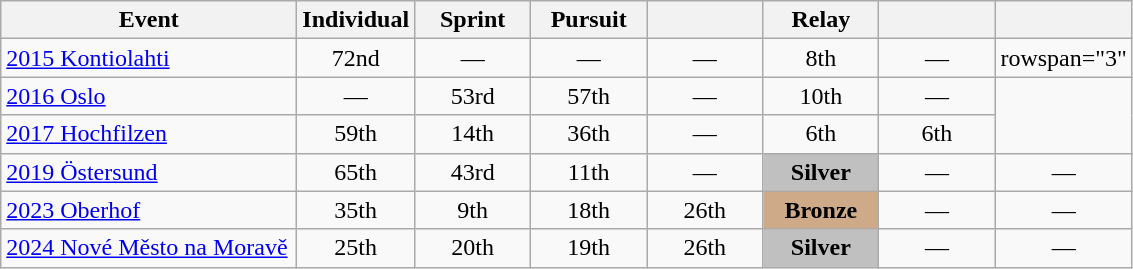<table class="wikitable" style="text-align: center;">
<tr ">
<th style="width:190px;">Event</th>
<th style="width:70px;">Individual</th>
<th style="width:70px;">Sprint</th>
<th style="width:70px;">Pursuit</th>
<th style="width:70px;"></th>
<th style="width:70px;">Relay</th>
<th style="width:70px;"></th>
<th style="width:70px;"></th>
</tr>
<tr>
<td align=left> <a href='#'>2015 Kontiolahti</a></td>
<td>72nd</td>
<td>—</td>
<td>—</td>
<td>—</td>
<td>8th</td>
<td>—</td>
<td>rowspan="3" </td>
</tr>
<tr>
<td align=left> <a href='#'>2016 Oslo</a></td>
<td>—</td>
<td>53rd</td>
<td>57th</td>
<td>—</td>
<td>10th</td>
<td>—</td>
</tr>
<tr>
<td align=left> <a href='#'>2017 Hochfilzen</a></td>
<td>59th</td>
<td>14th</td>
<td>36th</td>
<td>—</td>
<td>6th</td>
<td>6th</td>
</tr>
<tr>
<td align=left> <a href='#'>2019 Östersund</a></td>
<td>65th</td>
<td>43rd</td>
<td>11th</td>
<td>—</td>
<td style="background:silver;"><strong>Silver</strong></td>
<td>—</td>
<td>—</td>
</tr>
<tr>
<td align=left> <a href='#'>2023 Oberhof</a></td>
<td>35th</td>
<td>9th</td>
<td>18th</td>
<td>26th</td>
<td style="background:#cfaa88;"><strong>Bronze</strong></td>
<td>—</td>
<td>—</td>
</tr>
<tr>
<td align=left> <a href='#'>2024 Nové Město na Moravě</a></td>
<td>25th</td>
<td>20th</td>
<td>19th</td>
<td>26th</td>
<td style="background:silver;"><strong>Silver</strong></td>
<td>—</td>
<td>—</td>
</tr>
</table>
